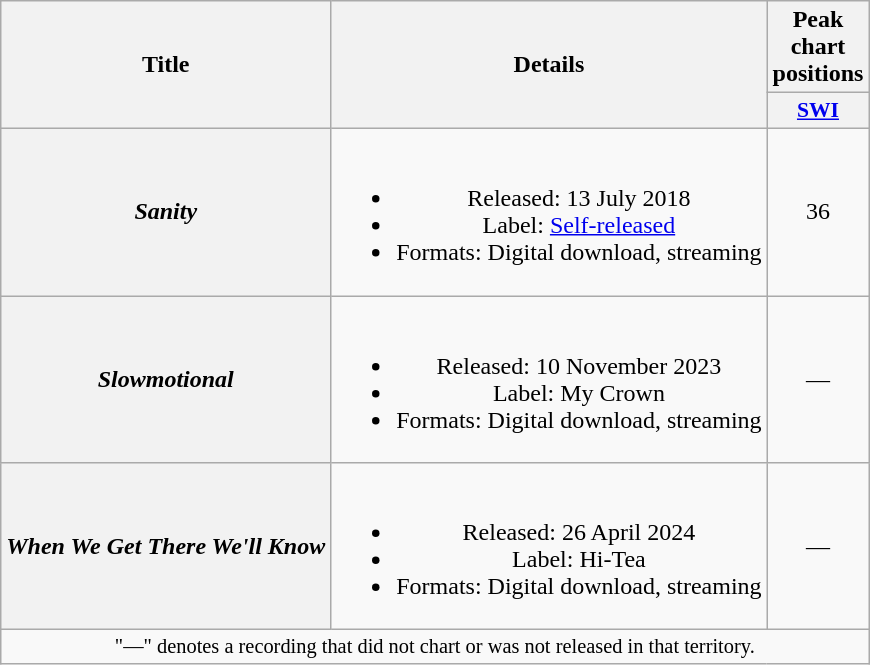<table class="wikitable plainrowheaders" style="text-align:center">
<tr>
<th scope="col" rowspan="2">Title</th>
<th scope="col" rowspan="2">Details</th>
<th scope="col" colspan="1">Peak chart positions</th>
</tr>
<tr>
<th scope="col" style="width:2.5em;font-size:90%;"><a href='#'>SWI</a><br></th>
</tr>
<tr>
<th scope="row"><em>Sanity</em></th>
<td><br><ul><li>Released: 13 July 2018</li><li>Label: <a href='#'>Self-released</a></li><li>Formats: Digital download, streaming</li></ul></td>
<td>36</td>
</tr>
<tr>
<th scope="row"><em>Slowmotional</em></th>
<td><br><ul><li>Released: 10 November 2023</li><li>Label: My Crown</li><li>Formats: Digital download, streaming</li></ul></td>
<td>—</td>
</tr>
<tr>
<th scope="row"><em>When We Get There We'll Know</em></th>
<td><br><ul><li>Released: 26 April 2024</li><li>Label: Hi-Tea</li><li>Formats: Digital download, streaming</li></ul></td>
<td>—</td>
</tr>
<tr>
<td colspan="4" style="font-size:85%">"—" denotes a recording that did not chart or was not released in that territory.</td>
</tr>
</table>
